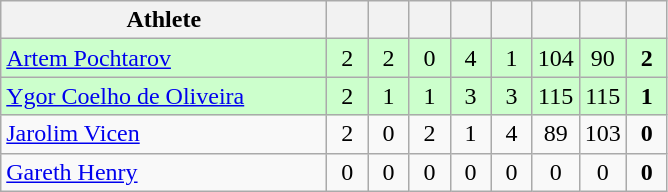<table class=wikitable style="text-align:center">
<tr>
<th width=210>Athlete</th>
<th width=20></th>
<th width=20></th>
<th width=20></th>
<th width=20></th>
<th width=20></th>
<th width=20></th>
<th width=20></th>
<th width=20></th>
</tr>
<tr bgcolor=ccffcc>
<td style="text-align:left"> <a href='#'>Artem Pochtarov</a></td>
<td>2</td>
<td>2</td>
<td>0</td>
<td>4</td>
<td>1</td>
<td>104</td>
<td>90</td>
<td><strong>2</strong></td>
</tr>
<tr bgcolor=ccffcc>
<td style="text-align:left"> <a href='#'>Ygor Coelho de Oliveira</a></td>
<td>2</td>
<td>1</td>
<td>1</td>
<td>3</td>
<td>3</td>
<td>115</td>
<td>115</td>
<td><strong>1</strong></td>
</tr>
<tr>
<td style="text-align:left"> <a href='#'>Jarolim Vicen</a></td>
<td>2</td>
<td>0</td>
<td>2</td>
<td>1</td>
<td>4</td>
<td>89</td>
<td>103</td>
<td><strong>0</strong></td>
</tr>
<tr>
<td style="text-align:left"> <a href='#'>Gareth Henry</a></td>
<td>0</td>
<td>0</td>
<td>0</td>
<td>0</td>
<td>0</td>
<td>0</td>
<td>0</td>
<td><strong>0</strong></td>
</tr>
</table>
